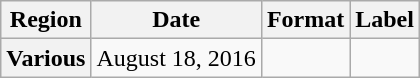<table class="wikitable plainrowheaders">
<tr>
<th scope="col">Region</th>
<th scope="col">Date</th>
<th scope="col">Format</th>
<th scope="col">Label</th>
</tr>
<tr>
<th scope="row">Various</th>
<td>August 18, 2016</td>
<td></td>
<td></td>
</tr>
</table>
